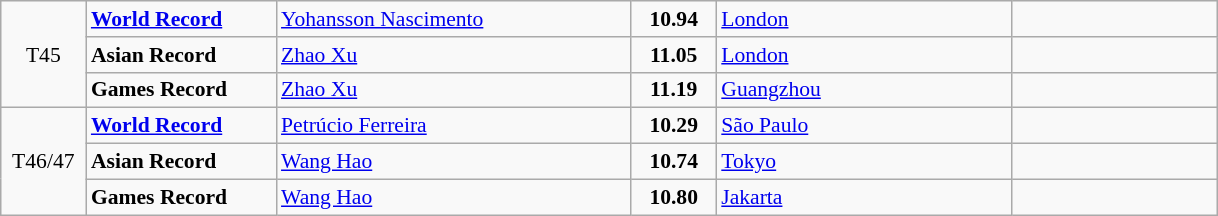<table class="nowrap wikitable" style="font-size:90%">
<tr>
<td align="center" rowspan="3" width="50">T45</td>
<td width="120"><strong><a href='#'>World Record</a></strong></td>
<td width="230"> <a href='#'>Yohansson Nascimento</a></td>
<td align="center" width="50"><strong>10.94</strong></td>
<td width="190"> <a href='#'>London</a></td>
<td align="right" width="130"></td>
</tr>
<tr>
<td><strong>Asian Record</strong></td>
<td> <a href='#'>Zhao Xu</a></td>
<td align="center"><strong>11.05</strong></td>
<td> <a href='#'>London</a></td>
<td align="right"></td>
</tr>
<tr>
<td><strong>Games Record</strong></td>
<td> <a href='#'>Zhao Xu</a></td>
<td align="center"><strong>11.19</strong></td>
<td> <a href='#'>Guangzhou</a></td>
<td align="right"></td>
</tr>
<tr>
<td align="center" rowspan="3">T46/47</td>
<td><strong><a href='#'>World Record</a></strong></td>
<td> <a href='#'>Petrúcio Ferreira</a></td>
<td align="center"><strong>10.29</strong></td>
<td> <a href='#'>São Paulo</a></td>
<td align="right"></td>
</tr>
<tr>
<td><strong>Asian Record</strong></td>
<td> <a href='#'>Wang Hao</a></td>
<td align="center"><strong>10.74</strong></td>
<td> <a href='#'>Tokyo</a></td>
<td align="right"></td>
</tr>
<tr>
<td><strong>Games Record</strong></td>
<td> <a href='#'>Wang Hao</a></td>
<td align="center"><strong>10.80</strong></td>
<td> <a href='#'>Jakarta</a></td>
<td align="right"></td>
</tr>
</table>
